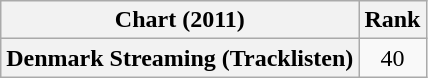<table class="wikitable plainrowheaders" border="1">
<tr>
<th scope="col">Chart (2011)</th>
<th scope="col">Rank</th>
</tr>
<tr>
<th scope="row">Denmark Streaming (Tracklisten)</th>
<td style="text-align:center;">40</td>
</tr>
</table>
